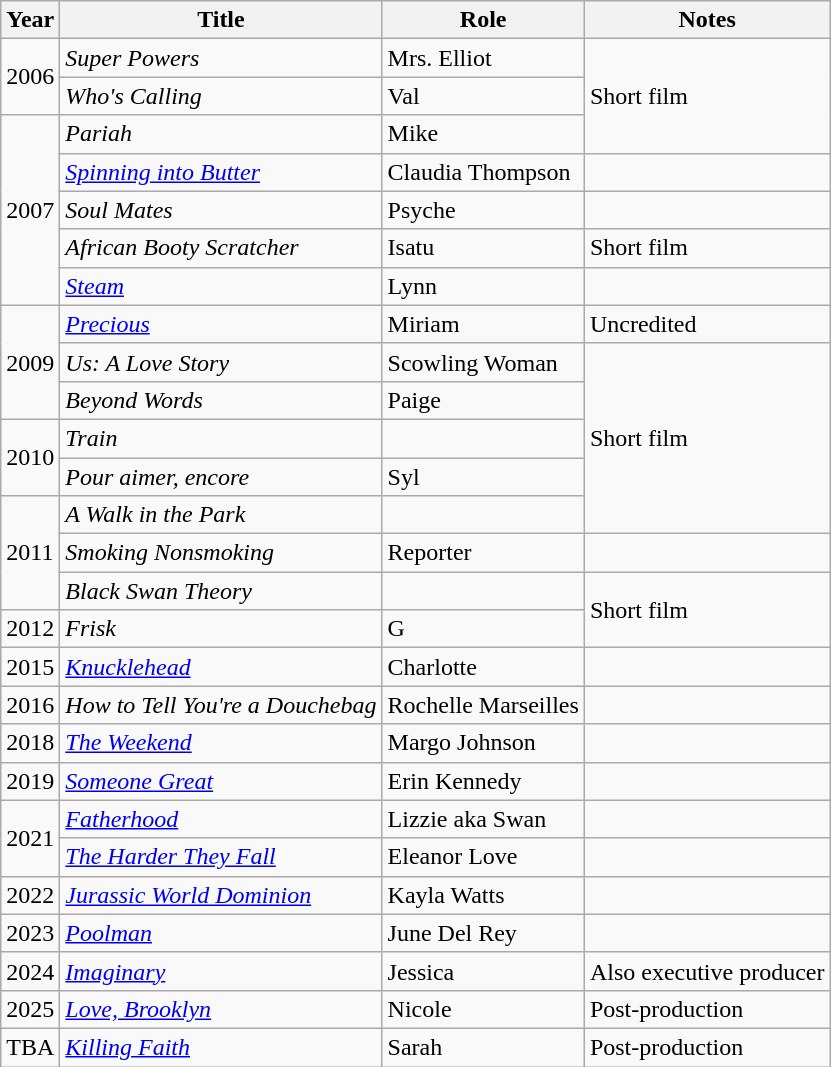<table class="wikitable sortable">
<tr>
<th>Year</th>
<th>Title</th>
<th>Role</th>
<th class="unsortable">Notes</th>
</tr>
<tr>
<td rowspan="2">2006</td>
<td><em>Super Powers</em></td>
<td>Mrs. Elliot</td>
<td rowspan=3>Short film</td>
</tr>
<tr>
<td><em>Who's Calling</em></td>
<td>Val</td>
</tr>
<tr>
<td rowspan="5">2007</td>
<td><em>Pariah</em></td>
<td>Mike</td>
</tr>
<tr>
<td><em><a href='#'>Spinning into Butter</a></em></td>
<td>Claudia Thompson</td>
<td></td>
</tr>
<tr>
<td><em>Soul Mates</em></td>
<td>Psyche</td>
<td></td>
</tr>
<tr>
<td><em>African Booty Scratcher</em></td>
<td>Isatu</td>
<td>Short film</td>
</tr>
<tr>
<td><em><a href='#'>Steam</a></em></td>
<td>Lynn</td>
<td></td>
</tr>
<tr>
<td rowspan="3">2009</td>
<td><em><a href='#'>Precious</a></em></td>
<td>Miriam</td>
<td>Uncredited</td>
</tr>
<tr>
<td><em>Us: A Love Story</em></td>
<td>Scowling Woman</td>
<td rowspan=5>Short film</td>
</tr>
<tr>
<td><em>Beyond Words </em></td>
<td>Paige</td>
</tr>
<tr>
<td rowspan="2">2010</td>
<td><em>Train</em></td>
<td></td>
</tr>
<tr>
<td><em>Pour aimer, encore</em></td>
<td>Syl</td>
</tr>
<tr>
<td rowspan="3">2011</td>
<td><em>A Walk in the Park</em></td>
<td></td>
</tr>
<tr>
<td><em>Smoking Nonsmoking</em></td>
<td>Reporter</td>
<td></td>
</tr>
<tr>
<td><em>Black Swan Theory</em></td>
<td></td>
<td rowspan=2>Short film</td>
</tr>
<tr>
<td>2012</td>
<td><em>Frisk</em></td>
<td>G</td>
</tr>
<tr>
<td>2015</td>
<td><em><a href='#'>Knucklehead</a></em></td>
<td>Charlotte</td>
<td></td>
</tr>
<tr>
<td>2016</td>
<td><em>How to Tell You're a Douchebag</em></td>
<td>Rochelle Marseilles</td>
<td></td>
</tr>
<tr>
<td>2018</td>
<td><em><a href='#'>The Weekend</a></em></td>
<td>Margo Johnson</td>
<td></td>
</tr>
<tr>
<td>2019</td>
<td><em><a href='#'>Someone Great</a></em></td>
<td>Erin Kennedy</td>
<td></td>
</tr>
<tr>
<td rowspan="2">2021</td>
<td><em><a href='#'>Fatherhood</a></em></td>
<td>Lizzie aka Swan</td>
<td></td>
</tr>
<tr>
<td><em><a href='#'>The Harder They Fall</a></em></td>
<td>Eleanor Love</td>
<td></td>
</tr>
<tr>
<td>2022</td>
<td><em><a href='#'>Jurassic World Dominion</a></em></td>
<td>Kayla Watts</td>
<td></td>
</tr>
<tr>
<td>2023</td>
<td><em><a href='#'>Poolman</a></em></td>
<td>June Del Rey</td>
<td></td>
</tr>
<tr>
<td>2024</td>
<td><em><a href='#'>Imaginary</a></em></td>
<td>Jessica</td>
<td>Also executive producer</td>
</tr>
<tr>
<td>2025</td>
<td><em><a href='#'>Love, Brooklyn</a></em></td>
<td>Nicole</td>
<td>Post-production</td>
</tr>
<tr>
<td>TBA</td>
<td><em><a href='#'>Killing Faith</a></em></td>
<td>Sarah</td>
<td>Post-production</td>
</tr>
</table>
